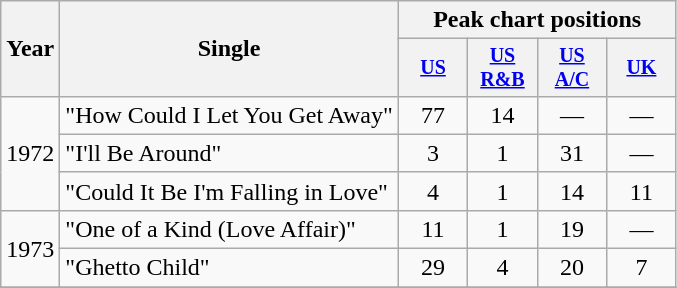<table class="wikitable" style="text-align:center;">
<tr>
<th rowspan="2">Year</th>
<th rowspan="2">Single</th>
<th colspan="4">Peak chart positions</th>
</tr>
<tr style="font-size:smaller;">
<th width="40"><a href='#'>US</a><br></th>
<th width="40"><a href='#'>US<br>R&B</a><br></th>
<th width="40"><a href='#'>US<br>A/C</a><br></th>
<th width="40"><a href='#'>UK</a><br></th>
</tr>
<tr>
<td rowspan="3">1972</td>
<td align="left">"How Could I Let You Get Away"</td>
<td>77</td>
<td>14</td>
<td>—</td>
<td>—</td>
</tr>
<tr>
<td align="left">"I'll Be Around"</td>
<td>3</td>
<td>1</td>
<td>31</td>
<td>—</td>
</tr>
<tr>
<td align="left">"Could It Be I'm Falling in Love"</td>
<td>4</td>
<td>1</td>
<td>14</td>
<td>11</td>
</tr>
<tr>
<td rowspan="2">1973</td>
<td align="left">"One of a Kind (Love Affair)"</td>
<td>11</td>
<td>1</td>
<td>19</td>
<td>—</td>
</tr>
<tr>
<td align="left">"Ghetto Child"</td>
<td>29</td>
<td>4</td>
<td>20</td>
<td>7</td>
</tr>
<tr>
</tr>
</table>
